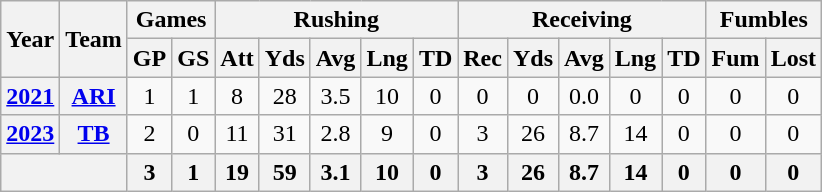<table class="wikitable" style="text-align:center">
<tr>
<th rowspan="2">Year</th>
<th rowspan="2">Team</th>
<th colspan="2">Games</th>
<th colspan="5">Rushing</th>
<th colspan="5">Receiving</th>
<th colspan="2">Fumbles</th>
</tr>
<tr>
<th>GP</th>
<th>GS</th>
<th>Att</th>
<th>Yds</th>
<th>Avg</th>
<th>Lng</th>
<th>TD</th>
<th>Rec</th>
<th>Yds</th>
<th>Avg</th>
<th>Lng</th>
<th>TD</th>
<th>Fum</th>
<th>Lost</th>
</tr>
<tr>
<th><a href='#'>2021</a></th>
<th><a href='#'>ARI</a></th>
<td>1</td>
<td>1</td>
<td>8</td>
<td>28</td>
<td>3.5</td>
<td>10</td>
<td>0</td>
<td>0</td>
<td>0</td>
<td>0.0</td>
<td>0</td>
<td>0</td>
<td>0</td>
<td>0</td>
</tr>
<tr>
<th><a href='#'>2023</a></th>
<th><a href='#'>TB</a></th>
<td>2</td>
<td>0</td>
<td>11</td>
<td>31</td>
<td>2.8</td>
<td>9</td>
<td>0</td>
<td>3</td>
<td>26</td>
<td>8.7</td>
<td>14</td>
<td>0</td>
<td>0</td>
<td>0</td>
</tr>
<tr>
<th colspan="2"></th>
<th>3</th>
<th>1</th>
<th>19</th>
<th>59</th>
<th>3.1</th>
<th>10</th>
<th>0</th>
<th>3</th>
<th>26</th>
<th>8.7</th>
<th>14</th>
<th>0</th>
<th>0</th>
<th>0</th>
</tr>
</table>
